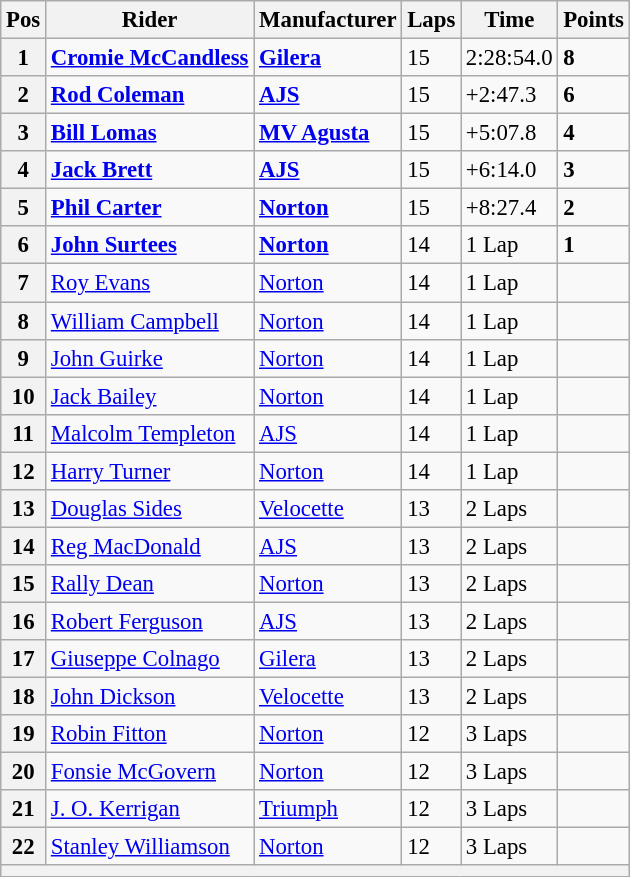<table class="wikitable" style="font-size: 95%;">
<tr>
<th>Pos</th>
<th>Rider</th>
<th>Manufacturer</th>
<th>Laps</th>
<th>Time</th>
<th>Points</th>
</tr>
<tr>
<th>1</th>
<td> <strong><a href='#'>Cromie McCandless</a></strong></td>
<td><strong><a href='#'>Gilera</a></strong></td>
<td>15</td>
<td>2:28:54.0</td>
<td><strong>8</strong></td>
</tr>
<tr>
<th>2</th>
<td> <strong><a href='#'>Rod Coleman</a></strong></td>
<td><strong><a href='#'>AJS</a></strong></td>
<td>15</td>
<td>+2:47.3</td>
<td><strong>6</strong></td>
</tr>
<tr>
<th>3</th>
<td> <strong><a href='#'>Bill Lomas</a></strong></td>
<td><strong><a href='#'>MV Agusta</a></strong></td>
<td>15</td>
<td>+5:07.8</td>
<td><strong>4</strong></td>
</tr>
<tr>
<th>4</th>
<td> <strong><a href='#'>Jack Brett</a></strong></td>
<td><strong><a href='#'>AJS</a></strong></td>
<td>15</td>
<td>+6:14.0</td>
<td><strong>3</strong></td>
</tr>
<tr>
<th>5</th>
<td> <strong><a href='#'>Phil Carter</a></strong></td>
<td><strong><a href='#'>Norton</a></strong></td>
<td>15</td>
<td>+8:27.4</td>
<td><strong>2</strong></td>
</tr>
<tr>
<th>6</th>
<td> <strong><a href='#'>John Surtees</a></strong></td>
<td><strong><a href='#'>Norton</a></strong></td>
<td>14</td>
<td>1 Lap</td>
<td><strong>1</strong></td>
</tr>
<tr>
<th>7</th>
<td> <a href='#'>Roy Evans</a></td>
<td><a href='#'>Norton</a></td>
<td>14</td>
<td>1 Lap</td>
<td></td>
</tr>
<tr>
<th>8</th>
<td> <a href='#'>William Campbell</a></td>
<td><a href='#'>Norton</a></td>
<td>14</td>
<td>1 Lap</td>
<td></td>
</tr>
<tr>
<th>9</th>
<td> <a href='#'>John Guirke</a></td>
<td><a href='#'>Norton</a></td>
<td>14</td>
<td>1 Lap</td>
<td></td>
</tr>
<tr>
<th>10</th>
<td> <a href='#'>Jack Bailey</a></td>
<td><a href='#'>Norton</a></td>
<td>14</td>
<td>1 Lap</td>
<td></td>
</tr>
<tr>
<th>11</th>
<td> <a href='#'>Malcolm Templeton</a></td>
<td><a href='#'>AJS</a></td>
<td>14</td>
<td>1 Lap</td>
<td></td>
</tr>
<tr>
<th>12</th>
<td> <a href='#'>Harry Turner</a></td>
<td><a href='#'>Norton</a></td>
<td>14</td>
<td>1 Lap</td>
<td></td>
</tr>
<tr>
<th>13</th>
<td> <a href='#'>Douglas Sides</a></td>
<td><a href='#'>Velocette</a></td>
<td>13</td>
<td>2 Laps</td>
<td></td>
</tr>
<tr>
<th>14</th>
<td> <a href='#'>Reg MacDonald</a></td>
<td><a href='#'>AJS</a></td>
<td>13</td>
<td>2 Laps</td>
<td></td>
</tr>
<tr>
<th>15</th>
<td> <a href='#'>Rally Dean</a></td>
<td><a href='#'>Norton</a></td>
<td>13</td>
<td>2 Laps</td>
<td></td>
</tr>
<tr>
<th>16</th>
<td> <a href='#'>Robert Ferguson</a></td>
<td><a href='#'>AJS</a></td>
<td>13</td>
<td>2 Laps</td>
<td></td>
</tr>
<tr>
<th>17</th>
<td> <a href='#'>Giuseppe Colnago</a></td>
<td><a href='#'>Gilera</a></td>
<td>13</td>
<td>2 Laps</td>
<td></td>
</tr>
<tr>
<th>18</th>
<td> <a href='#'>John Dickson</a></td>
<td><a href='#'>Velocette</a></td>
<td>13</td>
<td>2 Laps</td>
<td></td>
</tr>
<tr>
<th>19</th>
<td> <a href='#'>Robin Fitton</a></td>
<td><a href='#'>Norton</a></td>
<td>12</td>
<td>3 Laps</td>
<td></td>
</tr>
<tr>
<th>20</th>
<td> <a href='#'>Fonsie McGovern</a></td>
<td><a href='#'>Norton</a></td>
<td>12</td>
<td>3 Laps</td>
<td></td>
</tr>
<tr>
<th>21</th>
<td> <a href='#'>J. O. Kerrigan</a></td>
<td><a href='#'>Triumph</a></td>
<td>12</td>
<td>3 Laps</td>
<td></td>
</tr>
<tr>
<th>22</th>
<td> <a href='#'>Stanley Williamson</a></td>
<td><a href='#'>Norton</a></td>
<td>12</td>
<td>3 Laps</td>
<td></td>
</tr>
<tr>
<th colspan=6></th>
</tr>
</table>
